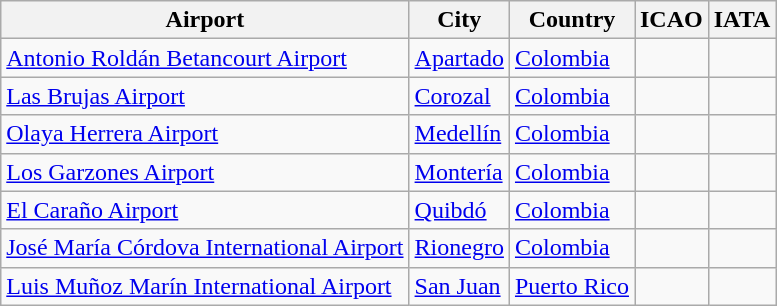<table class="wikitable sortable">
<tr>
<th>Airport</th>
<th>City</th>
<th>Country</th>
<th>ICAO</th>
<th>IATA</th>
</tr>
<tr>
<td><a href='#'>Antonio Roldán Betancourt Airport</a></td>
<td><a href='#'>Apartado</a></td>
<td><a href='#'>Colombia</a></td>
<td></td>
<td></td>
</tr>
<tr>
<td><a href='#'>Las Brujas Airport</a></td>
<td><a href='#'>Corozal</a></td>
<td><a href='#'>Colombia</a></td>
<td></td>
<td></td>
</tr>
<tr>
<td><a href='#'>Olaya Herrera Airport</a></td>
<td><a href='#'>Medellín</a></td>
<td><a href='#'>Colombia</a></td>
<td></td>
<td></td>
</tr>
<tr>
<td><a href='#'>Los Garzones Airport</a></td>
<td><a href='#'>Montería</a></td>
<td><a href='#'>Colombia</a></td>
<td></td>
<td></td>
</tr>
<tr>
<td><a href='#'>El Caraño Airport</a></td>
<td><a href='#'>Quibdó</a></td>
<td><a href='#'>Colombia</a></td>
<td></td>
<td></td>
</tr>
<tr>
<td><a href='#'>José María Córdova International Airport</a></td>
<td><a href='#'>Rionegro</a></td>
<td><a href='#'>Colombia</a></td>
<td></td>
<td></td>
</tr>
<tr>
<td><a href='#'>Luis Muñoz Marín International Airport</a></td>
<td><a href='#'>San Juan</a></td>
<td><a href='#'>Puerto Rico</a></td>
<td></td>
<td></td>
</tr>
</table>
